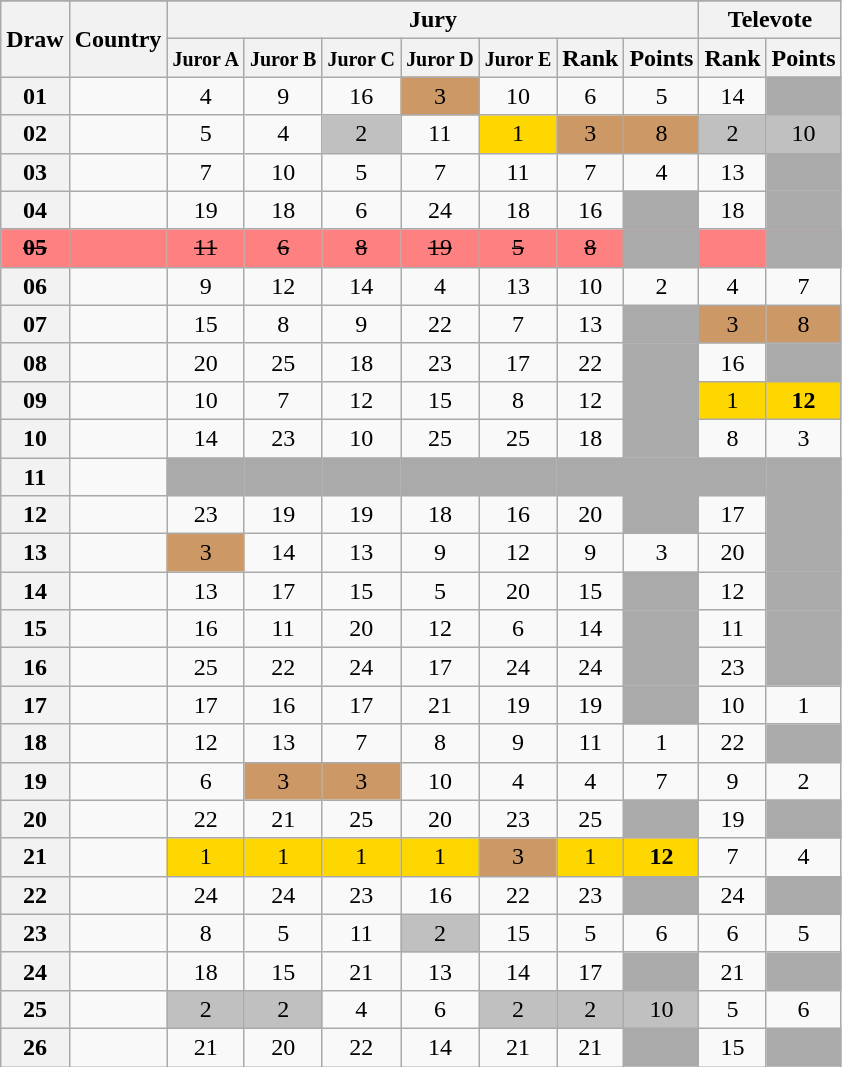<table class="sortable wikitable collapsible plainrowheaders" style="text-align:center;">
<tr>
</tr>
<tr>
<th scope="col" rowspan="2">Draw</th>
<th scope="col" rowspan="2">Country</th>
<th scope="col" colspan="7">Jury</th>
<th scope="col" colspan="2">Televote</th>
</tr>
<tr>
<th scope="col"><small>Juror A</small></th>
<th scope="col"><small>Juror B</small></th>
<th scope="col"><small>Juror C</small></th>
<th scope="col"><small>Juror D</small></th>
<th scope="col"><small>Juror E</small></th>
<th scope="col">Rank</th>
<th scope="col" class="unsortable">Points</th>
<th scope="col">Rank</th>
<th scope="col" class="unsortable">Points</th>
</tr>
<tr>
<th scope="row" style="text-align:center;">01</th>
<td style="text-align:left;"></td>
<td>4</td>
<td>9</td>
<td>16</td>
<td style="background:#CC9966;">3</td>
<td>10</td>
<td>6</td>
<td>5</td>
<td>14</td>
<td style="background:#AAAAAA;"></td>
</tr>
<tr>
<th scope="row" style="text-align:center;">02</th>
<td style="text-align:left;"></td>
<td>5</td>
<td>4</td>
<td style="background:silver;">2</td>
<td>11</td>
<td style="background:gold;">1</td>
<td style="background:#CC9966;">3</td>
<td style="background:#CC9966;">8</td>
<td style="background:silver;">2</td>
<td style="background:silver;">10</td>
</tr>
<tr>
<th scope="row" style="text-align:center;">03</th>
<td style="text-align:left;"></td>
<td>7</td>
<td>10</td>
<td>5</td>
<td>7</td>
<td>11</td>
<td>7</td>
<td>4</td>
<td>13</td>
<td style="background:#AAAAAA;"></td>
</tr>
<tr>
<th scope="row" style="text-align:center;">04</th>
<td style="text-align:left;"></td>
<td>19</td>
<td>18</td>
<td>6</td>
<td>24</td>
<td>18</td>
<td>16</td>
<td style="background:#AAAAAA;"></td>
<td>18</td>
<td style="background:#AAAAAA;"></td>
</tr>
<tr style="background:#FE8080">
<th scope="row" style="text-align:center; background:#FE8080"><s>05</s></th>
<td style="text-align:left;"><s></s> </td>
<td><s>11</s></td>
<td><s>6</s></td>
<td><s>8</s></td>
<td><s>19</s></td>
<td><s>5</s></td>
<td><s>8</s></td>
<td style="background:#AAAAAA;"></td>
<td></td>
<td style="background:#AAAAAA;"></td>
</tr>
<tr>
<th scope="row" style="text-align:center;">06</th>
<td style="text-align:left;"></td>
<td>9</td>
<td>12</td>
<td>14</td>
<td>4</td>
<td>13</td>
<td>10</td>
<td>2</td>
<td>4</td>
<td>7</td>
</tr>
<tr>
<th scope="row" style="text-align:center;">07</th>
<td style="text-align:left;"></td>
<td>15</td>
<td>8</td>
<td>9</td>
<td>22</td>
<td>7</td>
<td>13</td>
<td style="background:#AAAAAA;"></td>
<td style="background:#CC9966;">3</td>
<td style="background:#CC9966;">8</td>
</tr>
<tr>
<th scope="row" style="text-align:center;">08</th>
<td style="text-align:left;"></td>
<td>20</td>
<td>25</td>
<td>18</td>
<td>23</td>
<td>17</td>
<td>22</td>
<td style="background:#AAAAAA;"></td>
<td>16</td>
<td style="background:#AAAAAA;"></td>
</tr>
<tr>
<th scope="row" style="text-align:center;">09</th>
<td style="text-align:left;"></td>
<td>10</td>
<td>7</td>
<td>12</td>
<td>15</td>
<td>8</td>
<td>12</td>
<td style="background:#AAAAAA;"></td>
<td style="background:gold;">1</td>
<td style="background:gold;"><strong>12</strong></td>
</tr>
<tr>
<th scope="row" style="text-align:center;">10</th>
<td style="text-align:left;"></td>
<td>14</td>
<td>23</td>
<td>10</td>
<td>25</td>
<td>25</td>
<td>18</td>
<td style="background:#AAAAAA;"></td>
<td>8</td>
<td>3</td>
</tr>
<tr class="sortbottom">
<th scope="row" style="text-align:center;">11</th>
<td style="text-align:left;"></td>
<td style="background:#AAAAAA;"></td>
<td style="background:#AAAAAA;"></td>
<td style="background:#AAAAAA;"></td>
<td style="background:#AAAAAA;"></td>
<td style="background:#AAAAAA;"></td>
<td style="background:#AAAAAA;"></td>
<td style="background:#AAAAAA;"></td>
<td style="background:#AAAAAA;"></td>
<td style="background:#AAAAAA;"></td>
</tr>
<tr>
<th scope="row" style="text-align:center;">12</th>
<td style="text-align:left;"></td>
<td>23</td>
<td>19</td>
<td>19</td>
<td>18</td>
<td>16</td>
<td>20</td>
<td style="background:#AAAAAA;"></td>
<td>17</td>
<td style="background:#AAAAAA;"></td>
</tr>
<tr>
<th scope="row" style="text-align:center;">13</th>
<td style="text-align:left;"></td>
<td style="background:#CC9966;">3</td>
<td>14</td>
<td>13</td>
<td>9</td>
<td>12</td>
<td>9</td>
<td>3</td>
<td>20</td>
<td style="background:#AAAAAA;"></td>
</tr>
<tr>
<th scope="row" style="text-align:center;">14</th>
<td style="text-align:left;"></td>
<td>13</td>
<td>17</td>
<td>15</td>
<td>5</td>
<td>20</td>
<td>15</td>
<td style="background:#AAAAAA;"></td>
<td>12</td>
<td style="background:#AAAAAA;"></td>
</tr>
<tr>
<th scope="row" style="text-align:center;">15</th>
<td style="text-align:left;"></td>
<td>16</td>
<td>11</td>
<td>20</td>
<td>12</td>
<td>6</td>
<td>14</td>
<td style="background:#AAAAAA;"></td>
<td>11</td>
<td style="background:#AAAAAA;"></td>
</tr>
<tr>
<th scope="row" style="text-align:center;">16</th>
<td style="text-align:left;"></td>
<td>25</td>
<td>22</td>
<td>24</td>
<td>17</td>
<td>24</td>
<td>24</td>
<td style="background:#AAAAAA;"></td>
<td>23</td>
<td style="background:#AAAAAA;"></td>
</tr>
<tr>
<th scope="row" style="text-align:center;">17</th>
<td style="text-align:left;"></td>
<td>17</td>
<td>16</td>
<td>17</td>
<td>21</td>
<td>19</td>
<td>19</td>
<td style="background:#AAAAAA;"></td>
<td>10</td>
<td>1</td>
</tr>
<tr>
<th scope="row" style="text-align:center;">18</th>
<td style="text-align:left;"></td>
<td>12</td>
<td>13</td>
<td>7</td>
<td>8</td>
<td>9</td>
<td>11</td>
<td>1</td>
<td>22</td>
<td style="background:#AAAAAA;"></td>
</tr>
<tr>
<th scope="row" style="text-align:center;">19</th>
<td style="text-align:left;"></td>
<td>6</td>
<td style="background:#CC9966;">3</td>
<td style="background:#CC9966;">3</td>
<td>10</td>
<td>4</td>
<td>4</td>
<td>7</td>
<td>9</td>
<td>2</td>
</tr>
<tr>
<th scope="row" style="text-align:center;">20</th>
<td style="text-align:left;"></td>
<td>22</td>
<td>21</td>
<td>25</td>
<td>20</td>
<td>23</td>
<td>25</td>
<td style="background:#AAAAAA;"></td>
<td>19</td>
<td style="background:#AAAAAA;"></td>
</tr>
<tr>
<th scope="row" style="text-align:center;">21</th>
<td style="text-align:left;"></td>
<td style="background:gold;">1</td>
<td style="background:gold;">1</td>
<td style="background:gold;">1</td>
<td style="background:gold;">1</td>
<td style="background:#CC9966;">3</td>
<td style="background:gold;">1</td>
<td style="background:gold;"><strong>12</strong></td>
<td>7</td>
<td>4</td>
</tr>
<tr>
<th scope="row" style="text-align:center;">22</th>
<td style="text-align:left;"></td>
<td>24</td>
<td>24</td>
<td>23</td>
<td>16</td>
<td>22</td>
<td>23</td>
<td style="background:#AAAAAA;"></td>
<td>24</td>
<td style="background:#AAAAAA;"></td>
</tr>
<tr>
<th scope="row" style="text-align:center;">23</th>
<td style="text-align:left;"></td>
<td>8</td>
<td>5</td>
<td>11</td>
<td style="background:silver;">2</td>
<td>15</td>
<td>5</td>
<td>6</td>
<td>6</td>
<td>5</td>
</tr>
<tr>
<th scope="row" style="text-align:center;">24</th>
<td style="text-align:left;"></td>
<td>18</td>
<td>15</td>
<td>21</td>
<td>13</td>
<td>14</td>
<td>17</td>
<td style="background:#AAAAAA;"></td>
<td>21</td>
<td style="background:#AAAAAA;"></td>
</tr>
<tr>
<th scope="row" style="text-align:center;">25</th>
<td style="text-align:left;"></td>
<td style="background:silver;">2</td>
<td style="background:silver;">2</td>
<td>4</td>
<td>6</td>
<td style="background:silver;">2</td>
<td style="background:silver;">2</td>
<td style="background:silver;">10</td>
<td>5</td>
<td>6</td>
</tr>
<tr>
<th scope="row" style="text-align:center;">26</th>
<td style="text-align:left;"></td>
<td>21</td>
<td>20</td>
<td>22</td>
<td>14</td>
<td>21</td>
<td>21</td>
<td style="background:#AAAAAA;"></td>
<td>15</td>
<td style="background:#AAAAAA;"></td>
</tr>
</table>
